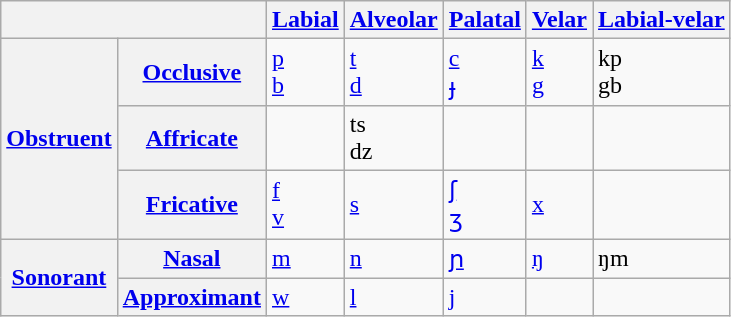<table class="wikitable">
<tr>
<th colspan="2"></th>
<th><a href='#'>Labial</a></th>
<th><a href='#'>Alveolar</a></th>
<th><a href='#'>Palatal</a></th>
<th><a href='#'>Velar</a></th>
<th><a href='#'>Labial-velar</a></th>
</tr>
<tr>
<th rowspan="3"><a href='#'>Obstruent</a></th>
<th><a href='#'>Occlusive</a></th>
<td><a href='#'>p</a><br><a href='#'>b</a></td>
<td><a href='#'>t</a><br><a href='#'>d</a></td>
<td><a href='#'>c</a><br><a href='#'>ɟ</a></td>
<td><a href='#'>k</a><br><a href='#'>g</a></td>
<td>kp<br>gb</td>
</tr>
<tr>
<th><a href='#'>Affricate</a></th>
<td></td>
<td>ts<br>dz</td>
<td></td>
<td></td>
<td></td>
</tr>
<tr>
<th><a href='#'>Fricative</a></th>
<td><a href='#'>f</a><br><a href='#'>v</a></td>
<td><a href='#'>s</a></td>
<td><a href='#'>ʃ</a><br><a href='#'>ʒ</a></td>
<td><a href='#'>x</a></td>
<td></td>
</tr>
<tr>
<th rowspan="2"><a href='#'>Sonorant</a></th>
<th><a href='#'>Nasal</a></th>
<td><a href='#'>m</a></td>
<td><a href='#'>n</a></td>
<td><a href='#'>ɲ</a></td>
<td><a href='#'>ŋ</a></td>
<td>ŋm</td>
</tr>
<tr>
<th><a href='#'>Approximant</a></th>
<td><a href='#'>w</a></td>
<td><a href='#'>l</a></td>
<td><a href='#'>j</a></td>
<td></td>
<td></td>
</tr>
</table>
